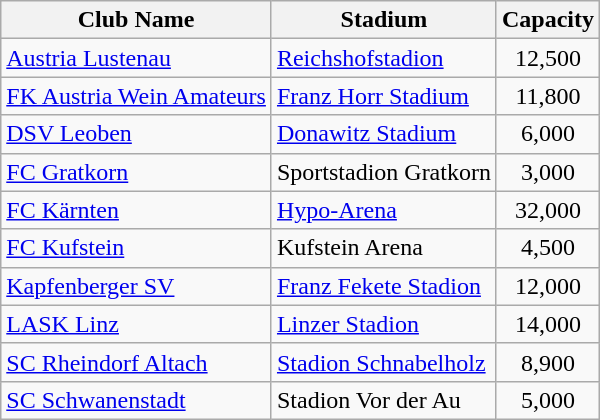<table class="wikitable">
<tr>
<th>Club Name</th>
<th>Stadium</th>
<th>Capacity</th>
</tr>
<tr>
<td><a href='#'>Austria Lustenau</a></td>
<td><a href='#'>Reichshofstadion</a></td>
<td align="center">12,500</td>
</tr>
<tr>
<td><a href='#'>FK Austria Wein Amateurs</a></td>
<td><a href='#'>Franz Horr Stadium</a></td>
<td align="center">11,800</td>
</tr>
<tr>
<td><a href='#'>DSV Leoben</a></td>
<td><a href='#'>Donawitz Stadium</a></td>
<td align="center">6,000</td>
</tr>
<tr>
<td><a href='#'>FC Gratkorn</a></td>
<td>Sportstadion Gratkorn</td>
<td align="center">3,000</td>
</tr>
<tr>
<td><a href='#'>FC Kärnten</a></td>
<td><a href='#'>Hypo-Arena</a></td>
<td align="center">32,000</td>
</tr>
<tr>
<td><a href='#'>FC Kufstein</a></td>
<td>Kufstein Arena</td>
<td align="center">4,500</td>
</tr>
<tr>
<td><a href='#'>Kapfenberger SV</a></td>
<td><a href='#'>Franz Fekete Stadion</a></td>
<td align="center">12,000</td>
</tr>
<tr>
<td><a href='#'>LASK Linz</a></td>
<td><a href='#'>Linzer Stadion</a></td>
<td align="center">14,000</td>
</tr>
<tr>
<td><a href='#'>SC Rheindorf Altach</a></td>
<td><a href='#'>Stadion Schnabelholz</a></td>
<td align="center">8,900</td>
</tr>
<tr>
<td><a href='#'>SC Schwanenstadt</a></td>
<td>Stadion Vor der Au</td>
<td align="center">5,000</td>
</tr>
</table>
